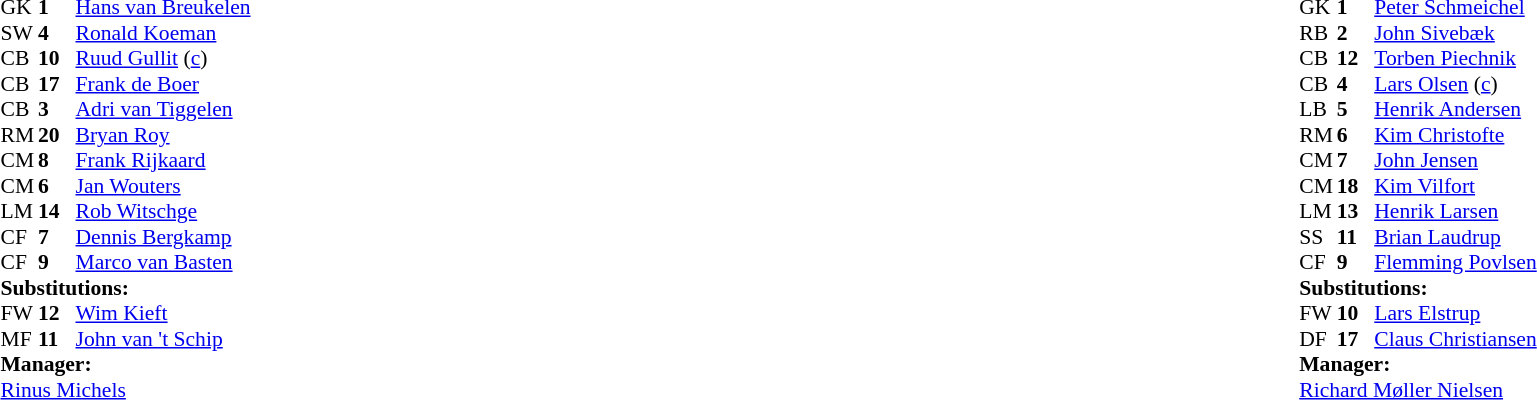<table style="width:100%;">
<tr>
<td style="vertical-align:top; width:40%;"><br><table style="font-size:90%" cellspacing="0" cellpadding="0">
<tr>
<th width="25"></th>
<th width="25"></th>
</tr>
<tr>
<td>GK</td>
<td><strong>1</strong></td>
<td><a href='#'>Hans van Breukelen</a></td>
</tr>
<tr>
<td>SW</td>
<td><strong>4</strong></td>
<td><a href='#'>Ronald Koeman</a></td>
</tr>
<tr>
<td>CB</td>
<td><strong>10</strong></td>
<td><a href='#'>Ruud Gullit</a> (<a href='#'>c</a>)</td>
</tr>
<tr>
<td>CB</td>
<td><strong>17</strong></td>
<td><a href='#'>Frank de Boer</a></td>
<td></td>
<td></td>
</tr>
<tr>
<td>CB</td>
<td><strong>3</strong></td>
<td><a href='#'>Adri van Tiggelen</a></td>
</tr>
<tr>
<td>RM</td>
<td><strong>20</strong></td>
<td><a href='#'>Bryan Roy</a></td>
<td></td>
<td></td>
</tr>
<tr>
<td>CM</td>
<td><strong>8</strong></td>
<td><a href='#'>Frank Rijkaard</a></td>
<td></td>
</tr>
<tr>
<td>CM</td>
<td><strong>6</strong></td>
<td><a href='#'>Jan Wouters</a></td>
</tr>
<tr>
<td>LM</td>
<td><strong>14</strong></td>
<td><a href='#'>Rob Witschge</a></td>
</tr>
<tr>
<td>CF</td>
<td><strong>7</strong></td>
<td><a href='#'>Dennis Bergkamp</a></td>
</tr>
<tr>
<td>CF</td>
<td><strong>9</strong></td>
<td><a href='#'>Marco van Basten</a></td>
</tr>
<tr>
<td colspan=3><strong>Substitutions:</strong></td>
</tr>
<tr>
<td>FW</td>
<td><strong>12</strong></td>
<td><a href='#'>Wim Kieft</a></td>
<td></td>
<td></td>
</tr>
<tr>
<td>MF</td>
<td><strong>11</strong></td>
<td><a href='#'>John van 't Schip</a></td>
<td></td>
<td></td>
</tr>
<tr>
<td colspan=3><strong>Manager:</strong></td>
</tr>
<tr>
<td colspan=3><a href='#'>Rinus Michels</a></td>
</tr>
</table>
</td>
<td valign="top"></td>
<td style="vertical-align:top; width:50%;"><br><table style="font-size:90%; margin:auto;" cellspacing="0" cellpadding="0">
<tr>
<th width=25></th>
<th width=25></th>
</tr>
<tr>
<td>GK</td>
<td><strong>1</strong></td>
<td><a href='#'>Peter Schmeichel</a></td>
</tr>
<tr>
<td>RB</td>
<td><strong>2</strong></td>
<td><a href='#'>John Sivebæk</a></td>
</tr>
<tr>
<td>CB</td>
<td><strong>12</strong></td>
<td><a href='#'>Torben Piechnik</a></td>
</tr>
<tr>
<td>CB</td>
<td><strong>4</strong></td>
<td><a href='#'>Lars Olsen</a> (<a href='#'>c</a>)</td>
</tr>
<tr>
<td>LB</td>
<td><strong>5</strong></td>
<td><a href='#'>Henrik Andersen</a></td>
<td></td>
<td></td>
</tr>
<tr>
<td>RM</td>
<td><strong>6</strong></td>
<td><a href='#'>Kim Christofte</a></td>
</tr>
<tr>
<td>CM</td>
<td><strong>7</strong></td>
<td><a href='#'>John Jensen</a></td>
</tr>
<tr>
<td>CM</td>
<td><strong>18</strong></td>
<td><a href='#'>Kim Vilfort</a></td>
</tr>
<tr>
<td>LM</td>
<td><strong>13</strong></td>
<td><a href='#'>Henrik Larsen</a></td>
</tr>
<tr>
<td>SS</td>
<td><strong>11</strong></td>
<td><a href='#'>Brian Laudrup</a></td>
<td></td>
<td></td>
</tr>
<tr>
<td>CF</td>
<td><strong>9</strong></td>
<td><a href='#'>Flemming Povlsen</a></td>
</tr>
<tr>
<td colspan=3><strong>Substitutions:</strong></td>
</tr>
<tr>
<td>FW</td>
<td><strong>10</strong></td>
<td><a href='#'>Lars Elstrup</a></td>
<td></td>
<td></td>
</tr>
<tr>
<td>DF</td>
<td><strong>17</strong></td>
<td><a href='#'>Claus Christiansen</a></td>
<td></td>
<td></td>
</tr>
<tr>
<td colspan=3><strong>Manager:</strong></td>
</tr>
<tr>
<td colspan=3><a href='#'>Richard Møller Nielsen</a></td>
</tr>
</table>
</td>
</tr>
</table>
